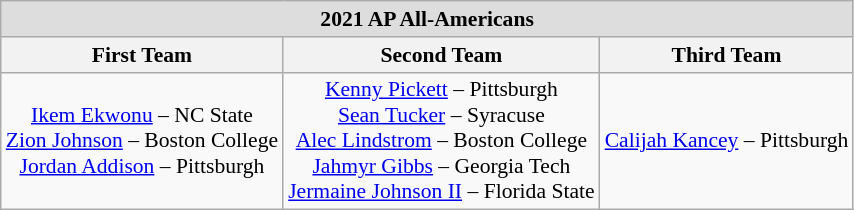<table class="wikitable" style="white-space:nowrap; text-align:center; font-size:90%;">
<tr>
<td colspan="7" style="text-align:center; background:#ddd;"><strong>2021 AP All-Americans</strong></td>
</tr>
<tr>
<th>First Team</th>
<th>Second Team</th>
<th>Third Team</th>
</tr>
<tr>
<td><a href='#'>Ikem Ekwonu</a> – NC State<br><a href='#'>Zion Johnson</a> – Boston College<br><a href='#'>Jordan Addison</a> – Pittsburgh</td>
<td><a href='#'>Kenny Pickett</a> – Pittsburgh<br><a href='#'>Sean Tucker</a> – Syracuse<br><a href='#'>Alec Lindstrom</a> – Boston College<br><a href='#'>Jahmyr Gibbs</a> – Georgia Tech<br><a href='#'>Jermaine Johnson II</a> – Florida State</td>
<td><a href='#'>Calijah Kancey</a> – Pittsburgh</td>
</tr>
</table>
